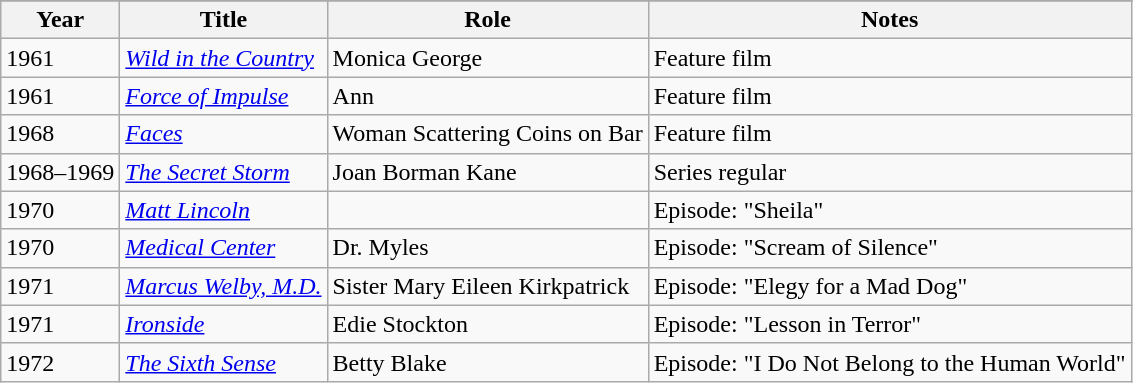<table class="wikitable sortable">
<tr>
</tr>
<tr>
<th>Year</th>
<th>Title</th>
<th>Role</th>
<th class=unsortable>Notes</th>
</tr>
<tr>
<td>1961</td>
<td><em><a href='#'>Wild in the Country</a></em></td>
<td>Monica George</td>
<td>Feature film</td>
</tr>
<tr>
<td>1961</td>
<td><em><a href='#'>Force of Impulse</a></em></td>
<td>Ann</td>
<td>Feature film</td>
</tr>
<tr>
<td>1968</td>
<td><em><a href='#'>Faces</a></em></td>
<td>Woman Scattering Coins on Bar</td>
<td>Feature film</td>
</tr>
<tr>
<td>1968–1969</td>
<td><em><a href='#'>The Secret Storm</a></em></td>
<td>Joan Borman Kane</td>
<td>Series regular</td>
</tr>
<tr>
<td>1970</td>
<td><em><a href='#'>Matt Lincoln</a></em></td>
<td></td>
<td>Episode: "Sheila"</td>
</tr>
<tr>
<td>1970</td>
<td><em><a href='#'>Medical Center</a></em></td>
<td>Dr. Myles</td>
<td>Episode: "Scream of Silence"</td>
</tr>
<tr>
<td>1971</td>
<td><em><a href='#'>Marcus Welby, M.D.</a></em></td>
<td>Sister Mary Eileen Kirkpatrick</td>
<td>Episode: "Elegy for a Mad Dog"</td>
</tr>
<tr>
<td>1971</td>
<td><em><a href='#'>Ironside</a></em></td>
<td>Edie Stockton</td>
<td>Episode: "Lesson in Terror"</td>
</tr>
<tr>
<td>1972</td>
<td><em><a href='#'>The Sixth Sense</a></em></td>
<td>Betty Blake</td>
<td>Episode: "I Do Not Belong to the Human World"</td>
</tr>
</table>
